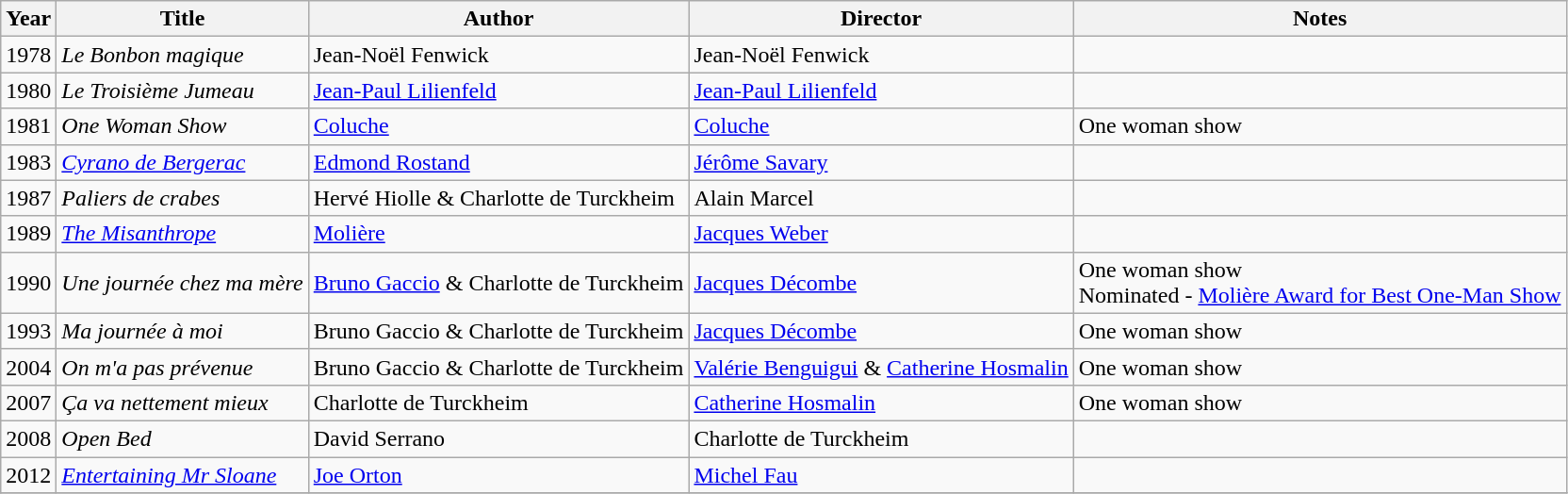<table class="wikitable">
<tr>
<th>Year</th>
<th>Title</th>
<th>Author</th>
<th>Director</th>
<th>Notes</th>
</tr>
<tr>
<td>1978</td>
<td><em>Le Bonbon magique</em></td>
<td>Jean-Noël Fenwick</td>
<td>Jean-Noël Fenwick</td>
<td></td>
</tr>
<tr>
<td>1980</td>
<td><em>Le Troisième Jumeau</em></td>
<td><a href='#'>Jean-Paul Lilienfeld</a></td>
<td><a href='#'>Jean-Paul Lilienfeld</a></td>
<td></td>
</tr>
<tr>
<td>1981</td>
<td><em>One Woman Show</em></td>
<td><a href='#'>Coluche</a></td>
<td><a href='#'>Coluche</a></td>
<td>One woman show</td>
</tr>
<tr>
<td>1983</td>
<td><em><a href='#'>Cyrano de Bergerac</a></em></td>
<td><a href='#'>Edmond Rostand</a></td>
<td><a href='#'>Jérôme Savary</a></td>
<td></td>
</tr>
<tr>
<td>1987</td>
<td><em>Paliers de crabes</em></td>
<td>Hervé Hiolle & Charlotte de Turckheim</td>
<td>Alain Marcel</td>
<td></td>
</tr>
<tr>
<td>1989</td>
<td><em><a href='#'>The Misanthrope</a></em></td>
<td><a href='#'>Molière</a></td>
<td><a href='#'>Jacques Weber</a></td>
<td></td>
</tr>
<tr>
<td>1990</td>
<td><em>Une journée chez ma mère</em></td>
<td><a href='#'>Bruno Gaccio</a> & Charlotte de Turckheim</td>
<td><a href='#'>Jacques Décombe</a></td>
<td>One woman show<br>Nominated - <a href='#'>Molière Award for Best One-Man Show</a></td>
</tr>
<tr>
<td>1993</td>
<td><em>Ma journée à moi</em></td>
<td>Bruno Gaccio & Charlotte de Turckheim</td>
<td><a href='#'>Jacques Décombe</a></td>
<td>One woman show</td>
</tr>
<tr>
<td>2004</td>
<td><em>On m'a pas prévenue</em></td>
<td>Bruno Gaccio & Charlotte de Turckheim</td>
<td><a href='#'>Valérie Benguigui</a> & <a href='#'>Catherine Hosmalin</a></td>
<td>One woman show</td>
</tr>
<tr>
<td>2007</td>
<td><em>Ça va nettement mieux</em></td>
<td>Charlotte de Turckheim</td>
<td><a href='#'>Catherine Hosmalin</a></td>
<td>One woman show</td>
</tr>
<tr>
<td>2008</td>
<td><em>Open Bed</em></td>
<td>David Serrano</td>
<td>Charlotte de Turckheim</td>
<td></td>
</tr>
<tr>
<td>2012</td>
<td><em><a href='#'>Entertaining Mr Sloane</a></em></td>
<td><a href='#'>Joe Orton</a></td>
<td><a href='#'>Michel Fau</a></td>
<td></td>
</tr>
<tr>
</tr>
</table>
